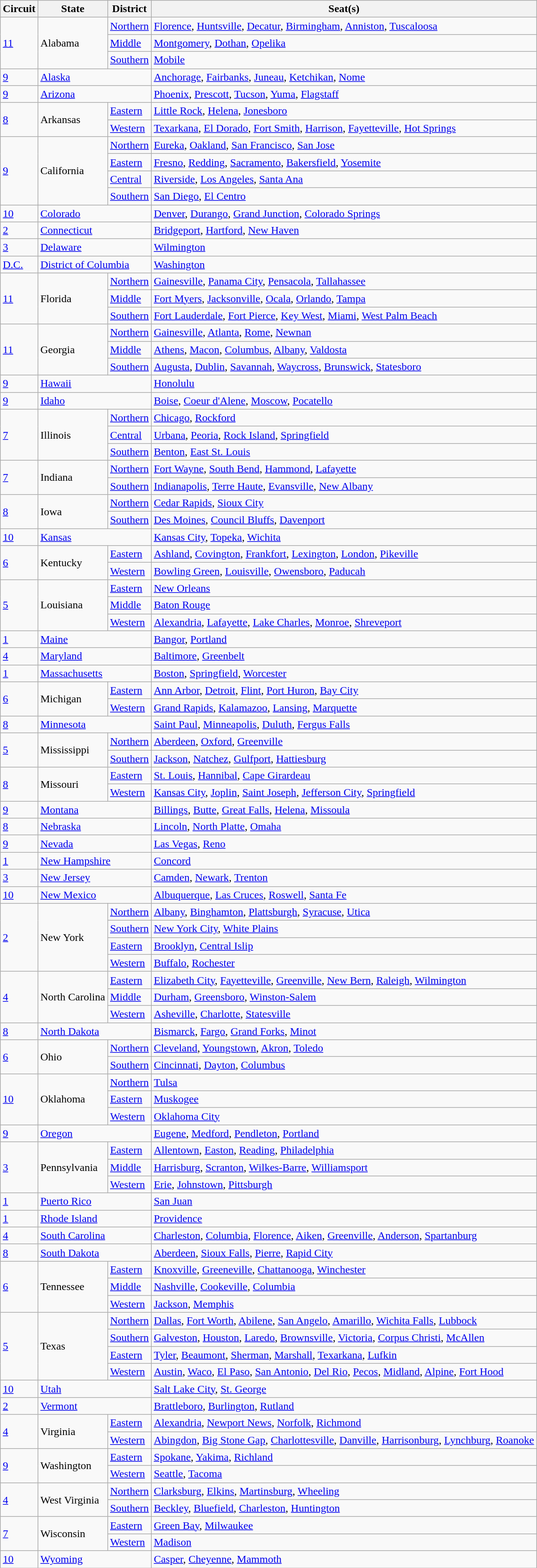<table class="wikitable sortable">
<tr>
<th>Circuit</th>
<th>State</th>
<th class="unsortable">District</th>
<th class="unsortable">Seat(s)</th>
</tr>
<tr>
<td rowspan="3"><a href='#'>11</a></td>
<td rowspan="3">Alabama</td>
<td><a href='#'>Northern</a></td>
<td><a href='#'>Florence</a>, <a href='#'>Huntsville</a>, <a href='#'>Decatur</a>, <a href='#'>Birmingham</a>, <a href='#'>Anniston</a>, <a href='#'>Tuscaloosa</a></td>
</tr>
<tr>
<td><a href='#'>Middle</a></td>
<td><a href='#'>Montgomery</a>, <a href='#'>Dothan</a>, <a href='#'>Opelika</a></td>
</tr>
<tr>
<td><a href='#'>Southern</a></td>
<td><a href='#'>Mobile</a></td>
</tr>
<tr>
<td><a href='#'>9</a></td>
<td colspan="2"><a href='#'>Alaska</a></td>
<td><a href='#'>Anchorage</a>, <a href='#'>Fairbanks</a>, <a href='#'>Juneau</a>, <a href='#'>Ketchikan</a>, <a href='#'>Nome</a></td>
</tr>
<tr>
<td><a href='#'>9</a></td>
<td colspan="2"><a href='#'>Arizona</a></td>
<td><a href='#'>Phoenix</a>, <a href='#'>Prescott</a>, <a href='#'>Tucson</a>, <a href='#'>Yuma</a>, <a href='#'>Flagstaff</a></td>
</tr>
<tr>
<td rowspan="2"><a href='#'>8</a></td>
<td rowspan="2">Arkansas</td>
<td><a href='#'>Eastern</a></td>
<td><a href='#'>Little Rock</a>, <a href='#'>Helena</a>, <a href='#'>Jonesboro</a></td>
</tr>
<tr>
<td><a href='#'>Western</a></td>
<td><a href='#'>Texarkana</a>, <a href='#'>El Dorado</a>, <a href='#'>Fort Smith</a>, <a href='#'>Harrison</a>, <a href='#'>Fayetteville</a>, <a href='#'>Hot Springs</a></td>
</tr>
<tr>
<td rowspan="4"><a href='#'>9</a></td>
<td rowspan="4">California</td>
<td><a href='#'>Northern</a></td>
<td><a href='#'>Eureka</a>, <a href='#'>Oakland</a>, <a href='#'>San Francisco</a>, <a href='#'>San Jose</a></td>
</tr>
<tr>
<td><a href='#'>Eastern</a></td>
<td><a href='#'>Fresno</a>, <a href='#'>Redding</a>, <a href='#'>Sacramento</a>, <a href='#'>Bakersfield</a>, <a href='#'>Yosemite</a></td>
</tr>
<tr>
<td><a href='#'>Central</a></td>
<td><a href='#'>Riverside</a>, <a href='#'>Los Angeles</a>, <a href='#'>Santa Ana</a></td>
</tr>
<tr>
<td><a href='#'>Southern</a></td>
<td><a href='#'>San Diego</a>, <a href='#'>El Centro</a></td>
</tr>
<tr>
<td><a href='#'>10</a></td>
<td colspan="2"><a href='#'>Colorado</a></td>
<td><a href='#'>Denver</a>, <a href='#'>Durango</a>, <a href='#'>Grand Junction</a>, <a href='#'>Colorado Springs</a></td>
</tr>
<tr>
<td><a href='#'>2</a></td>
<td colspan="2"><a href='#'>Connecticut</a></td>
<td><a href='#'>Bridgeport</a>, <a href='#'>Hartford</a>, <a href='#'>New Haven</a></td>
</tr>
<tr>
<td><a href='#'>3</a></td>
<td colspan="2"><a href='#'>Delaware</a></td>
<td><a href='#'>Wilmington</a></td>
</tr>
<tr>
<td><a href='#'>D.C.</a></td>
<td colspan="2"><a href='#'>District of Columbia</a></td>
<td><a href='#'>Washington</a></td>
</tr>
<tr>
<td rowspan="3"><a href='#'>11</a></td>
<td rowspan="3">Florida</td>
<td><a href='#'>Northern</a></td>
<td><a href='#'>Gainesville</a>, <a href='#'>Panama City</a>, <a href='#'>Pensacola</a>, <a href='#'>Tallahassee</a></td>
</tr>
<tr>
<td><a href='#'>Middle</a></td>
<td><a href='#'>Fort Myers</a>, <a href='#'>Jacksonville</a>, <a href='#'>Ocala</a>, <a href='#'>Orlando</a>, <a href='#'>Tampa</a></td>
</tr>
<tr>
<td><a href='#'>Southern</a></td>
<td><a href='#'>Fort Lauderdale</a>, <a href='#'>Fort Pierce</a>, <a href='#'>Key West</a>, <a href='#'>Miami</a>, <a href='#'>West Palm Beach</a></td>
</tr>
<tr>
<td rowspan="3"><a href='#'>11</a></td>
<td rowspan="3">Georgia</td>
<td><a href='#'>Northern</a></td>
<td><a href='#'>Gainesville</a>, <a href='#'>Atlanta</a>, <a href='#'>Rome</a>, <a href='#'>Newnan</a></td>
</tr>
<tr>
<td><a href='#'>Middle</a></td>
<td><a href='#'>Athens</a>, <a href='#'>Macon</a>, <a href='#'>Columbus</a>, <a href='#'>Albany</a>, <a href='#'>Valdosta</a></td>
</tr>
<tr>
<td><a href='#'>Southern</a></td>
<td><a href='#'>Augusta</a>, <a href='#'>Dublin</a>, <a href='#'>Savannah</a>, <a href='#'>Waycross</a>, <a href='#'>Brunswick</a>, <a href='#'>Statesboro</a></td>
</tr>
<tr>
<td><a href='#'>9</a></td>
<td colspan="2"><a href='#'>Hawaii</a></td>
<td><a href='#'>Honolulu</a></td>
</tr>
<tr>
<td><a href='#'>9</a></td>
<td colspan="2"><a href='#'>Idaho</a></td>
<td><a href='#'>Boise</a>, <a href='#'>Coeur d'Alene</a>, <a href='#'>Moscow</a>, <a href='#'>Pocatello</a></td>
</tr>
<tr>
<td rowspan="3"><a href='#'>7</a></td>
<td rowspan="3">Illinois</td>
<td><a href='#'>Northern</a></td>
<td><a href='#'>Chicago</a>, <a href='#'>Rockford</a></td>
</tr>
<tr>
<td><a href='#'>Central</a></td>
<td><a href='#'>Urbana</a>, <a href='#'>Peoria</a>, <a href='#'>Rock Island</a>, <a href='#'>Springfield</a></td>
</tr>
<tr>
<td><a href='#'>Southern</a></td>
<td><a href='#'>Benton</a>, <a href='#'>East St. Louis</a></td>
</tr>
<tr>
<td rowspan="2"><a href='#'>7</a></td>
<td rowspan="2">Indiana</td>
<td><a href='#'>Northern</a></td>
<td><a href='#'>Fort Wayne</a>, <a href='#'>South Bend</a>, <a href='#'>Hammond</a>, <a href='#'>Lafayette</a></td>
</tr>
<tr>
<td><a href='#'>Southern</a></td>
<td><a href='#'>Indianapolis</a>, <a href='#'>Terre Haute</a>, <a href='#'>Evansville</a>, <a href='#'>New Albany</a></td>
</tr>
<tr>
<td rowspan="2"><a href='#'>8</a></td>
<td rowspan="2">Iowa</td>
<td><a href='#'>Northern</a></td>
<td><a href='#'>Cedar Rapids</a>, <a href='#'>Sioux City</a></td>
</tr>
<tr>
<td><a href='#'>Southern</a></td>
<td><a href='#'>Des Moines</a>, <a href='#'>Council Bluffs</a>, <a href='#'>Davenport</a></td>
</tr>
<tr>
<td><a href='#'>10</a></td>
<td colspan="2"><a href='#'>Kansas</a></td>
<td><a href='#'>Kansas City</a>, <a href='#'>Topeka</a>, <a href='#'>Wichita</a></td>
</tr>
<tr>
<td rowspan="2"><a href='#'>6</a></td>
<td rowspan="2">Kentucky</td>
<td><a href='#'>Eastern</a></td>
<td><a href='#'>Ashland</a>, <a href='#'>Covington</a>, <a href='#'>Frankfort</a>, <a href='#'>Lexington</a>, <a href='#'>London</a>, <a href='#'>Pikeville</a></td>
</tr>
<tr>
<td><a href='#'>Western</a></td>
<td><a href='#'>Bowling Green</a>, <a href='#'>Louisville</a>, <a href='#'>Owensboro</a>, <a href='#'>Paducah</a></td>
</tr>
<tr>
<td rowspan="3"><a href='#'>5</a></td>
<td rowspan="3">Louisiana</td>
<td><a href='#'>Eastern</a></td>
<td><a href='#'>New Orleans</a></td>
</tr>
<tr>
<td><a href='#'>Middle</a></td>
<td><a href='#'>Baton Rouge</a></td>
</tr>
<tr>
<td><a href='#'>Western</a></td>
<td><a href='#'>Alexandria</a>, <a href='#'>Lafayette</a>, <a href='#'>Lake Charles</a>, <a href='#'>Monroe</a>, <a href='#'>Shreveport</a></td>
</tr>
<tr>
<td><a href='#'>1</a></td>
<td colspan="2"><a href='#'>Maine</a></td>
<td><a href='#'>Bangor</a>, <a href='#'>Portland</a></td>
</tr>
<tr>
<td><a href='#'>4</a></td>
<td colspan="2"><a href='#'>Maryland</a></td>
<td><a href='#'>Baltimore</a>, <a href='#'>Greenbelt</a></td>
</tr>
<tr>
<td><a href='#'>1</a></td>
<td colspan="2"><a href='#'>Massachusetts</a></td>
<td><a href='#'>Boston</a>, <a href='#'>Springfield</a>, <a href='#'>Worcester</a></td>
</tr>
<tr>
<td rowspan="2"><a href='#'>6</a></td>
<td rowspan="2">Michigan</td>
<td><a href='#'>Eastern</a></td>
<td><a href='#'>Ann Arbor</a>, <a href='#'>Detroit</a>, <a href='#'>Flint</a>, <a href='#'>Port Huron</a>, <a href='#'>Bay City</a></td>
</tr>
<tr>
<td><a href='#'>Western</a></td>
<td><a href='#'>Grand Rapids</a>, <a href='#'>Kalamazoo</a>, <a href='#'>Lansing</a>, <a href='#'>Marquette</a></td>
</tr>
<tr>
<td><a href='#'>8</a></td>
<td colspan="2"><a href='#'>Minnesota</a></td>
<td><a href='#'>Saint Paul</a>, <a href='#'>Minneapolis</a>, <a href='#'>Duluth</a>, <a href='#'>Fergus Falls</a></td>
</tr>
<tr>
<td rowspan="2"><a href='#'>5</a></td>
<td rowspan="2">Mississippi</td>
<td><a href='#'>Northern</a></td>
<td><a href='#'>Aberdeen</a>, <a href='#'>Oxford</a>, <a href='#'>Greenville</a></td>
</tr>
<tr>
<td><a href='#'>Southern</a></td>
<td><a href='#'>Jackson</a>, <a href='#'>Natchez</a>, <a href='#'>Gulfport</a>, <a href='#'>Hattiesburg</a></td>
</tr>
<tr>
<td rowspan="2"><a href='#'>8</a></td>
<td rowspan="2">Missouri</td>
<td><a href='#'>Eastern</a></td>
<td><a href='#'>St. Louis</a>, <a href='#'>Hannibal</a>, <a href='#'>Cape Girardeau</a></td>
</tr>
<tr>
<td><a href='#'>Western</a></td>
<td><a href='#'>Kansas City</a>, <a href='#'>Joplin</a>, <a href='#'>Saint Joseph</a>, <a href='#'>Jefferson City</a>, <a href='#'>Springfield</a></td>
</tr>
<tr>
<td><a href='#'>9</a></td>
<td colspan="2"><a href='#'>Montana</a></td>
<td><a href='#'>Billings</a>, <a href='#'>Butte</a>, <a href='#'>Great Falls</a>, <a href='#'>Helena</a>, <a href='#'>Missoula</a></td>
</tr>
<tr>
<td><a href='#'>8</a></td>
<td colspan="2"><a href='#'>Nebraska</a></td>
<td><a href='#'>Lincoln</a>, <a href='#'>North Platte</a>, <a href='#'>Omaha</a></td>
</tr>
<tr>
<td><a href='#'>9</a></td>
<td colspan="2"><a href='#'>Nevada</a></td>
<td><a href='#'>Las Vegas</a>, <a href='#'>Reno</a></td>
</tr>
<tr>
<td><a href='#'>1</a></td>
<td colspan="2"><a href='#'>New Hampshire</a></td>
<td><a href='#'>Concord</a></td>
</tr>
<tr>
<td><a href='#'>3</a></td>
<td colspan="2"><a href='#'>New Jersey</a></td>
<td><a href='#'>Camden</a>, <a href='#'>Newark</a>, <a href='#'>Trenton</a></td>
</tr>
<tr>
<td><a href='#'>10</a></td>
<td colspan="2"><a href='#'>New Mexico</a></td>
<td><a href='#'>Albuquerque</a>, <a href='#'>Las Cruces</a>, <a href='#'>Roswell</a>, <a href='#'>Santa Fe</a></td>
</tr>
<tr>
<td rowspan="4"><a href='#'>2</a></td>
<td rowspan="4">New York</td>
<td><a href='#'>Northern</a></td>
<td><a href='#'>Albany</a>, <a href='#'>Binghamton</a>, <a href='#'>Plattsburgh</a>, <a href='#'>Syracuse</a>, <a href='#'>Utica</a></td>
</tr>
<tr>
<td><a href='#'>Southern</a></td>
<td><a href='#'>New York City</a>, <a href='#'>White Plains</a></td>
</tr>
<tr>
<td><a href='#'>Eastern</a></td>
<td><a href='#'>Brooklyn</a>, <a href='#'>Central Islip</a></td>
</tr>
<tr>
<td><a href='#'>Western</a></td>
<td><a href='#'>Buffalo</a>, <a href='#'>Rochester</a></td>
</tr>
<tr>
<td rowspan="3"><a href='#'>4</a></td>
<td rowspan="3">North Carolina</td>
<td><a href='#'>Eastern</a></td>
<td><a href='#'>Elizabeth City</a>, <a href='#'>Fayetteville</a>, <a href='#'>Greenville</a>, <a href='#'>New Bern</a>, <a href='#'>Raleigh</a>, <a href='#'>Wilmington</a></td>
</tr>
<tr>
<td><a href='#'>Middle</a></td>
<td><a href='#'>Durham</a>, <a href='#'>Greensboro</a>, <a href='#'>Winston-Salem</a></td>
</tr>
<tr>
<td><a href='#'>Western</a></td>
<td><a href='#'>Asheville</a>, <a href='#'>Charlotte</a>, <a href='#'>Statesville</a></td>
</tr>
<tr>
<td><a href='#'>8</a></td>
<td colspan="2"><a href='#'>North Dakota</a></td>
<td><a href='#'>Bismarck</a>, <a href='#'>Fargo</a>, <a href='#'>Grand Forks</a>, <a href='#'>Minot</a></td>
</tr>
<tr>
<td rowspan="2"><a href='#'>6</a></td>
<td rowspan="2">Ohio</td>
<td><a href='#'>Northern</a></td>
<td><a href='#'>Cleveland</a>, <a href='#'>Youngstown</a>, <a href='#'>Akron</a>, <a href='#'>Toledo</a></td>
</tr>
<tr>
<td><a href='#'>Southern</a></td>
<td><a href='#'>Cincinnati</a>, <a href='#'>Dayton</a>, <a href='#'>Columbus</a></td>
</tr>
<tr>
<td rowspan="3"><a href='#'>10</a></td>
<td rowspan="3">Oklahoma</td>
<td><a href='#'>Northern</a></td>
<td><a href='#'>Tulsa</a></td>
</tr>
<tr>
<td><a href='#'>Eastern</a></td>
<td><a href='#'>Muskogee</a></td>
</tr>
<tr>
<td><a href='#'>Western</a></td>
<td><a href='#'>Oklahoma City</a></td>
</tr>
<tr>
<td><a href='#'>9</a></td>
<td colspan="2"><a href='#'>Oregon</a></td>
<td><a href='#'>Eugene</a>, <a href='#'>Medford</a>, <a href='#'>Pendleton</a>, <a href='#'>Portland</a></td>
</tr>
<tr>
<td rowspan="3"><a href='#'>3</a></td>
<td rowspan="3">Pennsylvania</td>
<td><a href='#'>Eastern</a></td>
<td><a href='#'>Allentown</a>, <a href='#'>Easton</a>, <a href='#'>Reading</a>, <a href='#'>Philadelphia</a></td>
</tr>
<tr>
<td><a href='#'>Middle</a></td>
<td><a href='#'>Harrisburg</a>, <a href='#'>Scranton</a>, <a href='#'>Wilkes-Barre</a>, <a href='#'>Williamsport</a></td>
</tr>
<tr>
<td><a href='#'>Western</a></td>
<td><a href='#'>Erie</a>, <a href='#'>Johnstown</a>, <a href='#'>Pittsburgh</a></td>
</tr>
<tr>
<td><a href='#'>1</a></td>
<td colspan="2"><a href='#'>Puerto Rico</a></td>
<td><a href='#'>San Juan</a></td>
</tr>
<tr>
<td><a href='#'>1</a></td>
<td colspan="2"><a href='#'>Rhode Island</a></td>
<td><a href='#'>Providence</a></td>
</tr>
<tr>
<td><a href='#'>4</a></td>
<td colspan="2"><a href='#'>South Carolina</a></td>
<td><a href='#'>Charleston</a>, <a href='#'>Columbia</a>, <a href='#'>Florence</a>, <a href='#'>Aiken</a>, <a href='#'>Greenville</a>, <a href='#'>Anderson</a>, <a href='#'>Spartanburg</a></td>
</tr>
<tr>
<td><a href='#'>8</a></td>
<td colspan="2"><a href='#'>South Dakota</a></td>
<td><a href='#'>Aberdeen</a>, <a href='#'>Sioux Falls</a>, <a href='#'>Pierre</a>, <a href='#'>Rapid City</a></td>
</tr>
<tr>
<td rowspan="3"><a href='#'>6</a></td>
<td rowspan="3">Tennessee</td>
<td><a href='#'>Eastern</a></td>
<td><a href='#'>Knoxville</a>, <a href='#'>Greeneville</a>, <a href='#'>Chattanooga</a>, <a href='#'>Winchester</a></td>
</tr>
<tr>
<td><a href='#'>Middle</a></td>
<td><a href='#'>Nashville</a>, <a href='#'>Cookeville</a>, <a href='#'>Columbia</a></td>
</tr>
<tr>
<td><a href='#'>Western</a></td>
<td><a href='#'>Jackson</a>, <a href='#'>Memphis</a></td>
</tr>
<tr>
<td rowspan="4"><a href='#'>5</a></td>
<td rowspan="4">Texas</td>
<td><a href='#'>Northern</a></td>
<td><a href='#'>Dallas</a>, <a href='#'>Fort Worth</a>, <a href='#'>Abilene</a>, <a href='#'>San Angelo</a>, <a href='#'>Amarillo</a>, <a href='#'>Wichita Falls</a>, <a href='#'>Lubbock</a></td>
</tr>
<tr>
<td><a href='#'>Southern</a></td>
<td><a href='#'>Galveston</a>, <a href='#'>Houston</a>, <a href='#'>Laredo</a>, <a href='#'>Brownsville</a>, <a href='#'>Victoria</a>, <a href='#'>Corpus Christi</a>, <a href='#'>McAllen</a></td>
</tr>
<tr>
<td><a href='#'>Eastern</a></td>
<td><a href='#'>Tyler</a>, <a href='#'>Beaumont</a>, <a href='#'>Sherman</a>, <a href='#'>Marshall</a>, <a href='#'>Texarkana</a>, <a href='#'>Lufkin</a></td>
</tr>
<tr>
<td><a href='#'>Western</a></td>
<td><a href='#'>Austin</a>, <a href='#'>Waco</a>, <a href='#'>El Paso</a>, <a href='#'>San Antonio</a>, <a href='#'>Del Rio</a>, <a href='#'>Pecos</a>, <a href='#'>Midland</a>, <a href='#'>Alpine</a>, <a href='#'>Fort Hood</a></td>
</tr>
<tr>
<td><a href='#'>10</a></td>
<td colspan="2"><a href='#'>Utah</a></td>
<td><a href='#'>Salt Lake City</a>, <a href='#'>St. George</a></td>
</tr>
<tr>
<td><a href='#'>2</a></td>
<td colspan="2"><a href='#'>Vermont</a></td>
<td><a href='#'>Brattleboro</a>, <a href='#'>Burlington</a>, <a href='#'>Rutland</a></td>
</tr>
<tr>
<td rowspan="2"><a href='#'>4</a></td>
<td rowspan="2">Virginia</td>
<td><a href='#'>Eastern</a></td>
<td><a href='#'>Alexandria</a>, <a href='#'>Newport News</a>, <a href='#'>Norfolk</a>, <a href='#'>Richmond</a></td>
</tr>
<tr>
<td><a href='#'>Western</a></td>
<td><a href='#'>Abingdon</a>, <a href='#'>Big Stone Gap</a>, <a href='#'>Charlottesville</a>, <a href='#'>Danville</a>, <a href='#'>Harrisonburg</a>, <a href='#'>Lynchburg</a>, <a href='#'>Roanoke</a></td>
</tr>
<tr>
<td rowspan="2"><a href='#'>9</a></td>
<td rowspan="2">Washington</td>
<td><a href='#'>Eastern</a></td>
<td><a href='#'>Spokane</a>, <a href='#'>Yakima</a>, <a href='#'>Richland</a></td>
</tr>
<tr>
<td><a href='#'>Western</a></td>
<td><a href='#'>Seattle</a>, <a href='#'>Tacoma</a></td>
</tr>
<tr>
<td rowspan="2"><a href='#'>4</a></td>
<td rowspan="2">West Virginia</td>
<td><a href='#'>Northern</a></td>
<td><a href='#'>Clarksburg</a>, <a href='#'>Elkins</a>, <a href='#'>Martinsburg</a>, <a href='#'>Wheeling</a></td>
</tr>
<tr>
<td><a href='#'>Southern</a></td>
<td><a href='#'>Beckley</a>, <a href='#'>Bluefield</a>, <a href='#'>Charleston</a>, <a href='#'>Huntington</a></td>
</tr>
<tr>
<td rowspan="2"><a href='#'>7</a></td>
<td rowspan="2">Wisconsin</td>
<td><a href='#'>Eastern</a></td>
<td><a href='#'>Green Bay</a>, <a href='#'>Milwaukee</a></td>
</tr>
<tr>
<td><a href='#'>Western</a></td>
<td><a href='#'>Madison</a></td>
</tr>
<tr>
<td><a href='#'>10</a></td>
<td colspan="2"><a href='#'>Wyoming</a></td>
<td><a href='#'>Casper</a>, <a href='#'>Cheyenne</a>, <a href='#'>Mammoth</a></td>
</tr>
</table>
